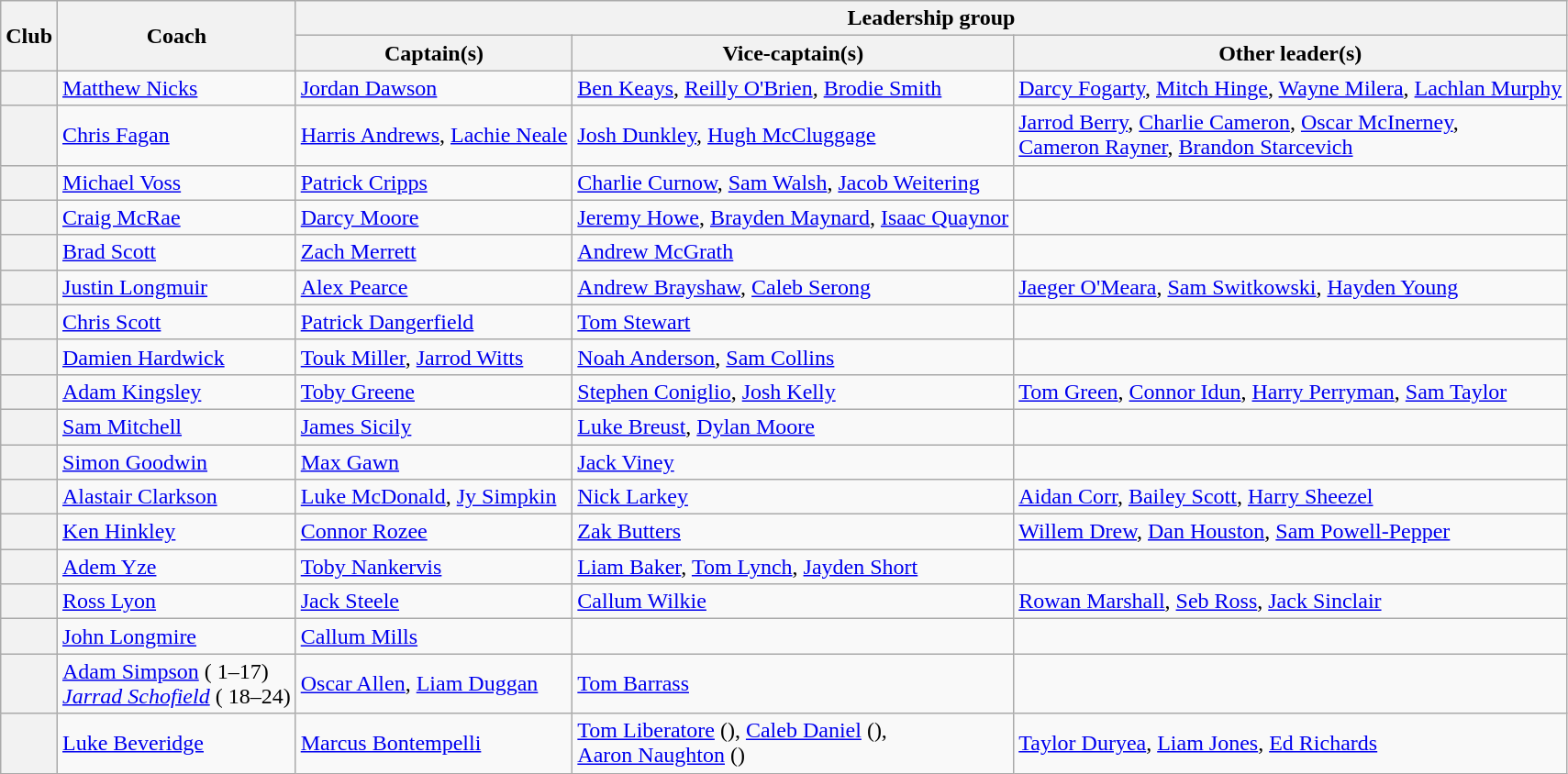<table class="wikitable plainrowheaders">
<tr>
<th rowspan=2>Club</th>
<th rowspan=2>Coach</th>
<th colspan=3>Leadership group</th>
</tr>
<tr>
<th>Captain(s)</th>
<th>Vice-captain(s)</th>
<th>Other leader(s)</th>
</tr>
<tr>
<th scope=row></th>
<td><a href='#'>Matthew Nicks</a></td>
<td><a href='#'>Jordan Dawson</a></td>
<td><a href='#'>Ben Keays</a>, <a href='#'>Reilly O'Brien</a>, <a href='#'>Brodie Smith</a></td>
<td><a href='#'>Darcy Fogarty</a>, <a href='#'>Mitch Hinge</a>, <a href='#'>Wayne Milera</a>, <a href='#'>Lachlan Murphy</a></td>
</tr>
<tr>
<th scope=row></th>
<td><a href='#'>Chris Fagan</a></td>
<td><a href='#'>Harris Andrews</a>, <a href='#'>Lachie Neale</a></td>
<td><a href='#'>Josh Dunkley</a>, <a href='#'>Hugh McCluggage</a></td>
<td><a href='#'>Jarrod Berry</a>, <a href='#'>Charlie Cameron</a>, <a href='#'>Oscar McInerney</a>,<br><a href='#'>Cameron Rayner</a>, <a href='#'>Brandon Starcevich</a></td>
</tr>
<tr>
<th scope=row></th>
<td><a href='#'>Michael Voss</a></td>
<td><a href='#'>Patrick Cripps</a></td>
<td><a href='#'>Charlie Curnow</a>, <a href='#'>Sam Walsh</a>, <a href='#'>Jacob Weitering</a></td>
<td></td>
</tr>
<tr>
<th scope=row></th>
<td><a href='#'>Craig McRae</a></td>
<td><a href='#'>Darcy Moore</a></td>
<td><a href='#'>Jeremy Howe</a>, <a href='#'>Brayden Maynard</a>, <a href='#'>Isaac Quaynor</a></td>
<td></td>
</tr>
<tr>
<th scope=row></th>
<td><a href='#'>Brad Scott</a></td>
<td><a href='#'>Zach Merrett</a></td>
<td><a href='#'>Andrew McGrath</a></td>
<td></td>
</tr>
<tr>
<th scope=row></th>
<td><a href='#'>Justin Longmuir</a></td>
<td><a href='#'>Alex Pearce</a></td>
<td><a href='#'>Andrew Brayshaw</a>, <a href='#'>Caleb Serong</a></td>
<td><a href='#'>Jaeger O'Meara</a>, <a href='#'>Sam Switkowski</a>, <a href='#'>Hayden Young</a></td>
</tr>
<tr>
<th scope=row></th>
<td><a href='#'>Chris Scott</a></td>
<td><a href='#'>Patrick Dangerfield</a></td>
<td><a href='#'>Tom Stewart</a></td>
<td></td>
</tr>
<tr>
<th scope=row></th>
<td><a href='#'>Damien Hardwick</a></td>
<td><a href='#'>Touk Miller</a>, <a href='#'>Jarrod Witts</a></td>
<td><a href='#'>Noah Anderson</a>, <a href='#'>Sam Collins</a></td>
<td></td>
</tr>
<tr>
<th scope=row></th>
<td><a href='#'>Adam Kingsley</a></td>
<td><a href='#'>Toby Greene</a></td>
<td><a href='#'>Stephen Coniglio</a>, <a href='#'>Josh Kelly</a></td>
<td><a href='#'>Tom Green</a>, <a href='#'>Connor Idun</a>, <a href='#'>Harry Perryman</a>, <a href='#'>Sam Taylor</a></td>
</tr>
<tr>
<th scope=row></th>
<td><a href='#'>Sam Mitchell</a></td>
<td><a href='#'>James Sicily</a></td>
<td><a href='#'>Luke Breust</a>, <a href='#'>Dylan Moore</a></td>
<td></td>
</tr>
<tr>
<th scope=row></th>
<td><a href='#'>Simon Goodwin</a></td>
<td><a href='#'>Max Gawn</a></td>
<td><a href='#'>Jack Viney</a></td>
<td></td>
</tr>
<tr>
<th scope=row></th>
<td><a href='#'>Alastair Clarkson</a></td>
<td><a href='#'>Luke McDonald</a>, <a href='#'>Jy Simpkin</a></td>
<td><a href='#'>Nick Larkey</a></td>
<td><a href='#'>Aidan Corr</a>, <a href='#'>Bailey Scott</a>, <a href='#'>Harry Sheezel</a></td>
</tr>
<tr>
<th scope=row></th>
<td><a href='#'>Ken Hinkley</a></td>
<td><a href='#'>Connor Rozee</a></td>
<td><a href='#'>Zak Butters</a></td>
<td><a href='#'>Willem Drew</a>, <a href='#'>Dan Houston</a>, <a href='#'>Sam Powell-Pepper</a></td>
</tr>
<tr>
<th scope=row></th>
<td><a href='#'>Adem Yze</a></td>
<td><a href='#'>Toby Nankervis</a></td>
<td><a href='#'>Liam Baker</a>, <a href='#'>Tom Lynch</a>, <a href='#'>Jayden Short</a></td>
<td></td>
</tr>
<tr>
<th scope=row></th>
<td><a href='#'>Ross Lyon</a></td>
<td><a href='#'>Jack Steele</a></td>
<td><a href='#'>Callum Wilkie</a></td>
<td><a href='#'>Rowan Marshall</a>, <a href='#'>Seb Ross</a>, <a href='#'>Jack Sinclair</a></td>
</tr>
<tr>
<th scope=row></th>
<td><a href='#'>John Longmire</a></td>
<td><a href='#'>Callum Mills</a></td>
<td></td>
<td></td>
</tr>
<tr>
<th scope=row></th>
<td><a href='#'>Adam Simpson</a> ( 1–17)<br><em><a href='#'>Jarrad Schofield</a></em> ( 18–24)</td>
<td><a href='#'>Oscar Allen</a>, <a href='#'>Liam Duggan</a></td>
<td><a href='#'>Tom Barrass</a></td>
<td></td>
</tr>
<tr>
<th scope=row></th>
<td><a href='#'>Luke Beveridge</a></td>
<td><a href='#'>Marcus Bontempelli</a></td>
<td><a href='#'>Tom Liberatore</a> (), <a href='#'>Caleb Daniel</a> (),<br><a href='#'>Aaron Naughton</a> ()</td>
<td><a href='#'>Taylor Duryea</a>, <a href='#'>Liam Jones</a>, <a href='#'>Ed Richards</a></td>
</tr>
</table>
